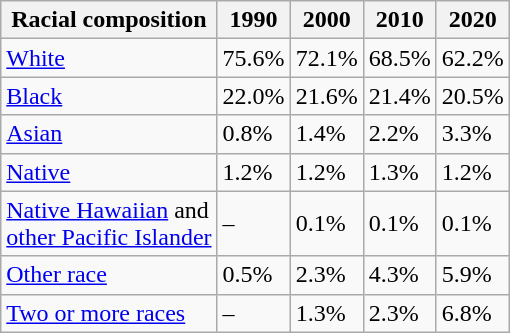<table class="wikitable sortable collapsible">
<tr>
<th>Racial composition</th>
<th>1990</th>
<th>2000</th>
<th>2010</th>
<th>2020</th>
</tr>
<tr>
<td><a href='#'>White</a></td>
<td>75.6%</td>
<td>72.1%</td>
<td>68.5%</td>
<td>62.2%</td>
</tr>
<tr>
<td><a href='#'>Black</a></td>
<td>22.0%</td>
<td>21.6%</td>
<td>21.4%</td>
<td>20.5%</td>
</tr>
<tr>
<td><a href='#'>Asian</a></td>
<td>0.8%</td>
<td>1.4%</td>
<td>2.2%</td>
<td>3.3%</td>
</tr>
<tr>
<td><a href='#'>Native</a></td>
<td>1.2%</td>
<td>1.2%</td>
<td>1.3%</td>
<td>1.2%</td>
</tr>
<tr>
<td><a href='#'>Native Hawaiian</a> and<br><a href='#'>other Pacific Islander</a></td>
<td>–</td>
<td>0.1%</td>
<td>0.1%</td>
<td>0.1%</td>
</tr>
<tr>
<td><a href='#'>Other race</a></td>
<td>0.5%</td>
<td>2.3%</td>
<td>4.3%</td>
<td>5.9%</td>
</tr>
<tr>
<td><a href='#'>Two or more races</a></td>
<td>–</td>
<td>1.3%</td>
<td>2.3%</td>
<td>6.8%</td>
</tr>
</table>
